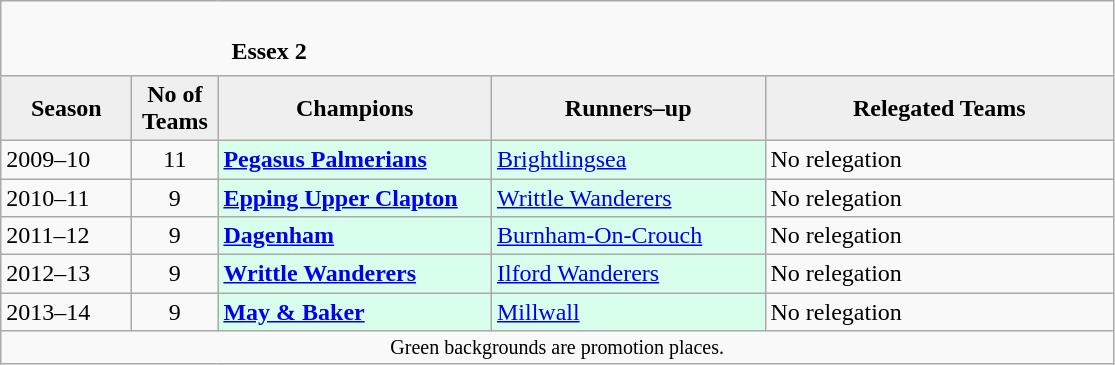<table class="wikitable" style="text-align: left;">
<tr>
<td colspan="11" cellpadding="0" cellspacing="0"><br><table border="0" style="width:100%;" cellpadding="0" cellspacing="0">
<tr>
<td style="width:20%; border:0;"></td>
<td style="border:0;"><strong>Essex 2</strong></td>
<td style="width:20%; border:0;"></td>
</tr>
</table>
</td>
</tr>
<tr>
<th style="background:#efefef; width:80px;">Season</th>
<th style="background:#efefef; width:50px;">No of Teams</th>
<th style="background:#efefef; width:175px;">Champions</th>
<th style="background:#efefef; width:175px;">Runners–up</th>
<th style="background:#efefef; width:225px;">Relegated Teams</th>
</tr>
<tr align=left>
<td>2009–10</td>
<td style="text-align: center;">11</td>
<td style="background:#d8ffeb;"><strong><a href='#'>Pegasus Palmerians</a></strong></td>
<td style="background:#d8ffeb;"><a href='#'>Brightlingsea</a></td>
<td>No relegation</td>
</tr>
<tr>
<td>2010–11</td>
<td style="text-align: center;">9</td>
<td style="background:#d8ffeb;"><strong><a href='#'>Epping Upper Clapton</a></strong></td>
<td style="background:#d8ffeb;"><a href='#'>Writtle Wanderers</a></td>
<td>No relegation</td>
</tr>
<tr>
<td>2011–12</td>
<td style="text-align: center;">9</td>
<td style="background:#d8ffeb;"><strong><a href='#'>Dagenham</a></strong></td>
<td style="background:#d8ffeb;"><a href='#'>Burnham-On-Crouch</a></td>
<td>No relegation</td>
</tr>
<tr>
<td>2012–13</td>
<td style="text-align: center;">9</td>
<td style="background:#d8ffeb;"><strong><a href='#'>Writtle Wanderers</a></strong></td>
<td style="background:#d8ffeb;"><a href='#'>Ilford Wanderers</a></td>
<td>No relegation</td>
</tr>
<tr>
<td>2013–14</td>
<td style="text-align: center;">9</td>
<td style="background:#d8ffeb;"><strong><a href='#'>May & Baker</a></strong></td>
<td style="background:#d8ffeb;"><a href='#'>Millwall</a></td>
<td>No relegation</td>
</tr>
<tr>
<td colspan="15"  style="border:0; font-size:smaller; text-align:center;">Green backgrounds are promotion places.</td>
</tr>
</table>
